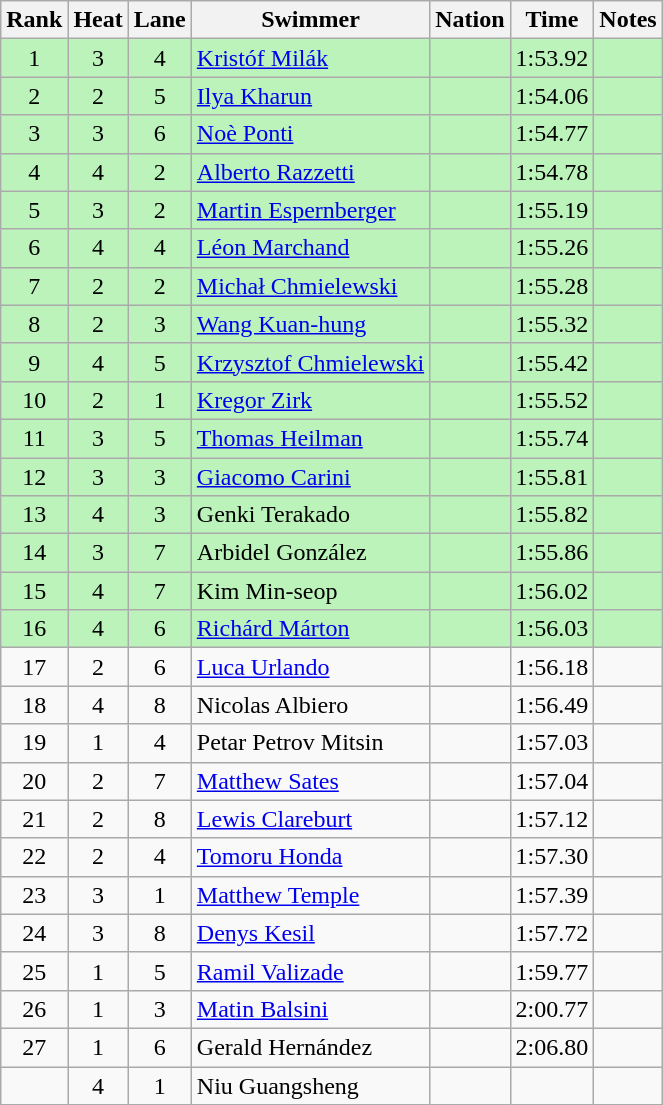<table class="wikitable sortable mw-collapsible" style="text-align:center">
<tr>
<th scope="col">Rank</th>
<th scope="col">Heat</th>
<th scope="col">Lane</th>
<th scope="col">Swimmer</th>
<th scope="col">Nation</th>
<th scope="col">Time</th>
<th scope="col">Notes</th>
</tr>
<tr bgcolor="#BBF3BB">
<td>1</td>
<td>3</td>
<td>4</td>
<td align="left"><a href='#'>Kristóf Milák</a></td>
<td align="left"></td>
<td>1:53.92</td>
<td></td>
</tr>
<tr bgcolor="#BBF3BB">
<td>2</td>
<td>2</td>
<td>5</td>
<td align="left"><a href='#'>Ilya Kharun</a></td>
<td align="left"></td>
<td>1:54.06</td>
<td></td>
</tr>
<tr bgcolor="#BBF3BB">
<td>3</td>
<td>3</td>
<td>6</td>
<td align="left"><a href='#'>Noè Ponti</a></td>
<td align="left"></td>
<td>1:54.77</td>
<td></td>
</tr>
<tr bgcolor="#BBF3BB">
<td>4</td>
<td>4</td>
<td>2</td>
<td align="left"><a href='#'>Alberto Razzetti</a></td>
<td align=left></td>
<td>1:54.78</td>
<td></td>
</tr>
<tr bgcolor="#BBF3BB">
<td>5</td>
<td>3</td>
<td>2</td>
<td align="left"><a href='#'>Martin Espernberger</a></td>
<td align=left></td>
<td>1:55.19</td>
<td></td>
</tr>
<tr bgcolor="#BBF3BB">
<td>6</td>
<td>4</td>
<td>4</td>
<td align="left"><a href='#'>Léon Marchand</a></td>
<td align="left"></td>
<td>1:55.26</td>
<td></td>
</tr>
<tr bgcolor="#BBF3BB">
<td>7</td>
<td>2</td>
<td>2</td>
<td align="left"><a href='#'>Michał Chmielewski</a></td>
<td align="left"></td>
<td>1:55.28</td>
<td></td>
</tr>
<tr bgcolor="#BBF3BB">
<td>8</td>
<td>2</td>
<td>3</td>
<td align="left"><a href='#'>Wang Kuan-hung</a></td>
<td align="left"></td>
<td>1:55.32</td>
<td></td>
</tr>
<tr bgcolor="#BBF3BB">
<td>9</td>
<td>4</td>
<td>5</td>
<td align="left"><a href='#'>Krzysztof Chmielewski</a></td>
<td align="left"></td>
<td>1:55.42</td>
<td></td>
</tr>
<tr bgcolor="#BBF3BB">
<td>10</td>
<td>2</td>
<td>1</td>
<td align="left"><a href='#'>Kregor Zirk</a></td>
<td align="left"></td>
<td>1:55.52</td>
<td></td>
</tr>
<tr bgcolor="#BBF3BB">
<td>11</td>
<td>3</td>
<td>5</td>
<td align="left"><a href='#'>Thomas Heilman</a></td>
<td align="left"></td>
<td>1:55.74</td>
<td></td>
</tr>
<tr bgcolor="#BBF3BB">
<td>12</td>
<td>3</td>
<td>3</td>
<td align="left"><a href='#'>Giacomo Carini</a></td>
<td align="left"></td>
<td>1:55.81</td>
<td></td>
</tr>
<tr bgcolor="#BBF3BB">
<td>13</td>
<td>4</td>
<td>3</td>
<td align="left">Genki Terakado</td>
<td align="left"></td>
<td>1:55.82</td>
<td></td>
</tr>
<tr bgcolor="#BBF3BB">
<td>14</td>
<td>3</td>
<td>7</td>
<td align="left">Arbidel González</td>
<td align="left"></td>
<td>1:55.86</td>
<td></td>
</tr>
<tr bgcolor="#BBF3BB">
<td>15</td>
<td>4</td>
<td>7</td>
<td align="left">Kim Min-seop</td>
<td align="left"></td>
<td>1:56.02</td>
<td></td>
</tr>
<tr bgcolor="#BBF3BB">
<td>16</td>
<td>4</td>
<td>6</td>
<td align="left"><a href='#'>Richárd Márton</a></td>
<td align="left"></td>
<td>1:56.03</td>
<td></td>
</tr>
<tr>
<td>17</td>
<td>2</td>
<td>6</td>
<td align="left"><a href='#'>Luca Urlando</a></td>
<td align="left"></td>
<td>1:56.18</td>
<td></td>
</tr>
<tr>
<td>18</td>
<td>4</td>
<td>8</td>
<td align="left">Nicolas Albiero</td>
<td align="left"></td>
<td>1:56.49</td>
<td></td>
</tr>
<tr>
<td>19</td>
<td>1</td>
<td>4</td>
<td align="left">Petar Petrov Mitsin</td>
<td align="left"></td>
<td>1:57.03</td>
<td></td>
</tr>
<tr>
<td>20</td>
<td>2</td>
<td>7</td>
<td align="left"><a href='#'>Matthew Sates</a></td>
<td align="left"></td>
<td>1:57.04</td>
<td></td>
</tr>
<tr>
<td>21</td>
<td>2</td>
<td>8</td>
<td align="left"><a href='#'>Lewis Clareburt</a></td>
<td align="left"></td>
<td>1:57.12</td>
<td></td>
</tr>
<tr>
<td>22</td>
<td>2</td>
<td>4</td>
<td align="left"><a href='#'>Tomoru Honda</a></td>
<td align="left"></td>
<td>1:57.30</td>
<td></td>
</tr>
<tr>
<td>23</td>
<td>3</td>
<td>1</td>
<td align="left"><a href='#'>Matthew Temple</a></td>
<td align=left></td>
<td>1:57.39</td>
<td></td>
</tr>
<tr>
<td>24</td>
<td>3</td>
<td>8</td>
<td align="left"><a href='#'>Denys Kesil</a></td>
<td align="left"></td>
<td>1:57.72</td>
<td></td>
</tr>
<tr>
<td>25</td>
<td>1</td>
<td>5</td>
<td align="left"><a href='#'>Ramil Valizade</a></td>
<td align="left"></td>
<td>1:59.77</td>
<td></td>
</tr>
<tr>
<td>26</td>
<td>1</td>
<td>3</td>
<td align="left"><a href='#'>Matin Balsini</a></td>
<td align="left"></td>
<td>2:00.77</td>
<td></td>
</tr>
<tr>
<td>27</td>
<td>1</td>
<td>6</td>
<td align="left">Gerald Hernández</td>
<td align="left"></td>
<td>2:06.80</td>
<td></td>
</tr>
<tr>
<td></td>
<td>4</td>
<td>1</td>
<td align="left">Niu Guangsheng</td>
<td align="left"></td>
<td></td>
<td></td>
</tr>
</table>
